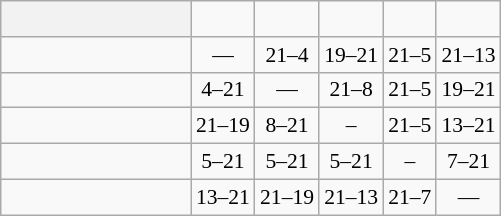<table class="wikitable" style="text-align:center; font-size:90%;">
<tr>
<th width=120> </th>
<td><strong></strong></td>
<td><strong></strong></td>
<td><strong></strong></td>
<td><strong></strong></td>
<td><strong></strong></td>
</tr>
<tr>
<td style="text-align:left;"></td>
<td>—</td>
<td>21–4</td>
<td>19–21</td>
<td>21–5</td>
<td>21–13</td>
</tr>
<tr>
<td style="text-align:left;"></td>
<td>4–21</td>
<td>—</td>
<td>21–8</td>
<td>21–5</td>
<td>19–21</td>
</tr>
<tr>
<td style="text-align:left;"></td>
<td>21–19</td>
<td>8–21</td>
<td>–</td>
<td>21–5</td>
<td>13–21</td>
</tr>
<tr>
<td style="text-align:left;"></td>
<td>5–21</td>
<td>5–21</td>
<td>5–21</td>
<td>–</td>
<td>7–21</td>
</tr>
<tr>
<td style="text-align:left;"></td>
<td>13–21</td>
<td>21–19</td>
<td>21–13</td>
<td>21–7</td>
<td>—</td>
</tr>
</table>
